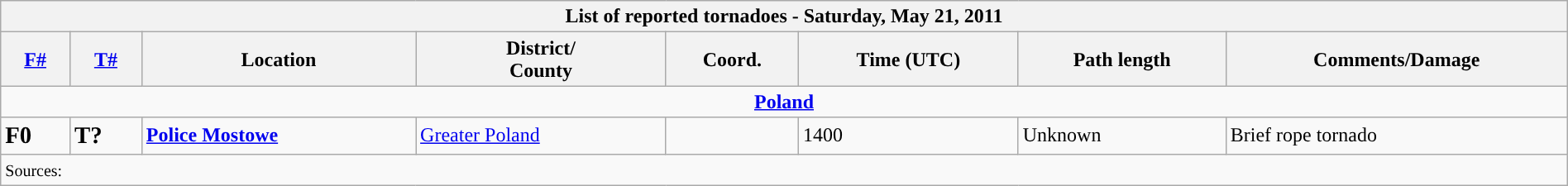<table class="wikitable collapsible" width="100%">
<tr>
<th colspan="8">List of reported tornadoes - Saturday, May 21, 2011</th>
</tr>
<tr>
<th><a href='#'>F#</a></th>
<th><a href='#'>T#</a></th>
<th>Location</th>
<th>District/<br>County</th>
<th>Coord.</th>
<th>Time (UTC)</th>
<th>Path length</th>
<th>Comments/Damage</th>
</tr>
<tr>
<td colspan="8" align=center><strong><a href='#'>Poland</a></strong></td>
</tr>
<tr>
<td><big><strong>F0</strong></big></td>
<td><big><strong>T?</strong></big></td>
<td><strong><a href='#'>Police Mostowe</a></strong></td>
<td><a href='#'>Greater Poland</a></td>
<td></td>
<td>1400</td>
<td>Unknown</td>
<td>Brief rope tornado</td>
</tr>
<tr>
<td colspan="8"><small>Sources:  </small></td>
</tr>
</table>
